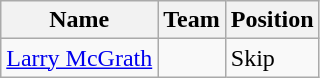<table class="wikitable">
<tr>
<th><strong>Name</strong></th>
<th><strong>Team</strong></th>
<th><strong>Position</strong></th>
</tr>
<tr>
<td><a href='#'>Larry McGrath</a></td>
<td></td>
<td>Skip</td>
</tr>
</table>
